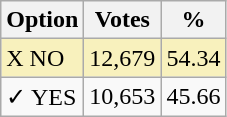<table class="wikitable">
<tr>
<th>Option</th>
<th>Votes</th>
<th>%</th>
</tr>
<tr>
<td style=background:#f8f1bd>X NO</td>
<td style=background:#f8f1bd>12,679</td>
<td style=background:#f8f1bd>54.34</td>
</tr>
<tr>
<td>✓ YES</td>
<td>10,653</td>
<td>45.66</td>
</tr>
</table>
